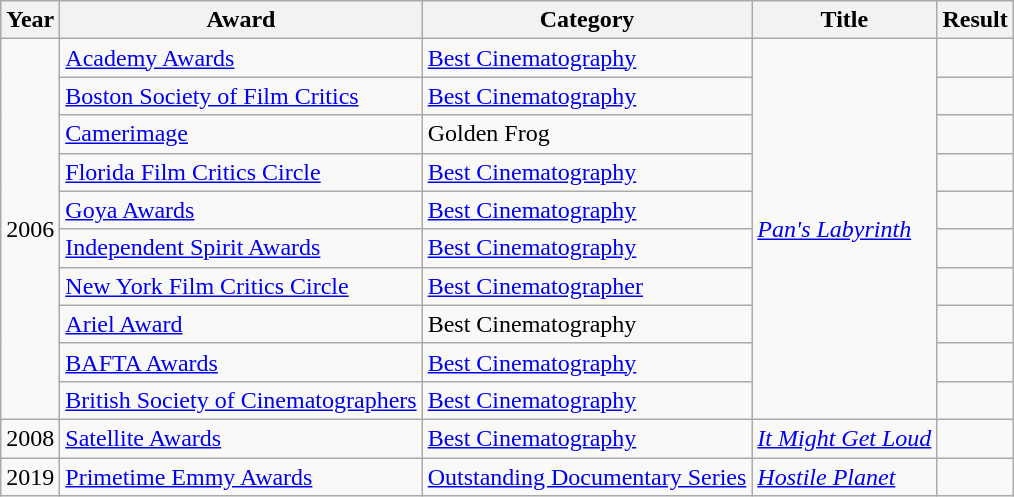<table class="wikitable">
<tr>
<th>Year</th>
<th>Award</th>
<th>Category</th>
<th>Title</th>
<th>Result</th>
</tr>
<tr>
<td rowspan=10>2006</td>
<td><a href='#'>Academy Awards</a></td>
<td><a href='#'>Best Cinematography</a></td>
<td rowspan=10><em><a href='#'>Pan's Labyrinth</a></em></td>
<td></td>
</tr>
<tr>
<td><a href='#'>Boston Society of Film Critics</a></td>
<td><a href='#'>Best Cinematography</a></td>
<td></td>
</tr>
<tr>
<td><a href='#'>Camerimage</a></td>
<td>Golden Frog</td>
<td></td>
</tr>
<tr>
<td><a href='#'>Florida Film Critics Circle</a></td>
<td><a href='#'>Best Cinematography</a></td>
<td></td>
</tr>
<tr>
<td><a href='#'>Goya Awards</a></td>
<td><a href='#'>Best Cinematography</a></td>
<td></td>
</tr>
<tr>
<td><a href='#'>Independent Spirit Awards</a></td>
<td><a href='#'>Best Cinematography</a></td>
<td></td>
</tr>
<tr>
<td><a href='#'>New York Film Critics Circle</a></td>
<td><a href='#'>Best Cinematographer</a></td>
<td></td>
</tr>
<tr>
<td><a href='#'>Ariel Award</a></td>
<td>Best Cinematography</td>
<td></td>
</tr>
<tr>
<td><a href='#'>BAFTA Awards</a></td>
<td><a href='#'>Best Cinematography</a></td>
<td></td>
</tr>
<tr>
<td><a href='#'>British Society of Cinematographers</a></td>
<td><a href='#'>Best Cinematography</a></td>
<td></td>
</tr>
<tr>
<td>2008</td>
<td><a href='#'>Satellite Awards</a></td>
<td><a href='#'>Best Cinematography</a></td>
<td><em><a href='#'>It Might Get Loud</a></em></td>
<td></td>
</tr>
<tr>
<td>2019</td>
<td><a href='#'>Primetime Emmy Awards</a></td>
<td><a href='#'>Outstanding Documentary Series</a></td>
<td><em><a href='#'>Hostile Planet</a></em></td>
<td></td>
</tr>
</table>
